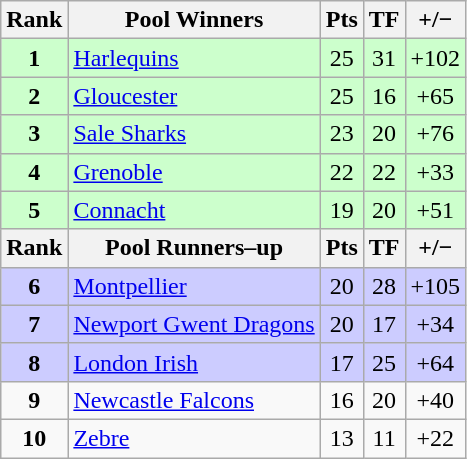<table class="wikitable" style="text-align: center;">
<tr>
<th>Rank</th>
<th>Pool Winners</th>
<th>Pts</th>
<th>TF</th>
<th>+/−</th>
</tr>
<tr bgcolor="#ccffcc">
<td><strong>1</strong></td>
<td align=left> <a href='#'>Harlequins</a></td>
<td>25</td>
<td>31</td>
<td>+102</td>
</tr>
<tr bgcolor="#ccffcc">
<td><strong>2</strong></td>
<td align=left> <a href='#'>Gloucester</a></td>
<td>25</td>
<td>16</td>
<td>+65</td>
</tr>
<tr bgcolor="#ccffcc">
<td><strong>3</strong></td>
<td align=left> <a href='#'>Sale Sharks</a></td>
<td>23</td>
<td>20</td>
<td>+76</td>
</tr>
<tr bgcolor="#ccffcc">
<td><strong>4</strong></td>
<td align=left> <a href='#'>Grenoble</a></td>
<td>22</td>
<td>22</td>
<td>+33</td>
</tr>
<tr bgcolor="#ccffcc">
<td><strong>5</strong></td>
<td align=left> <a href='#'>Connacht</a></td>
<td>19</td>
<td>20</td>
<td>+51</td>
</tr>
<tr>
<th>Rank</th>
<th>Pool Runners–up</th>
<th>Pts</th>
<th>TF</th>
<th>+/−</th>
</tr>
<tr bgcolor="#ccccff">
<td><strong>6</strong></td>
<td align=left> <a href='#'>Montpellier</a></td>
<td>20</td>
<td>28</td>
<td>+105</td>
</tr>
<tr bgcolor="#ccccff">
<td><strong>7</strong></td>
<td align=left> <a href='#'>Newport Gwent Dragons</a></td>
<td>20</td>
<td>17</td>
<td>+34</td>
</tr>
<tr bgcolor="#ccccff">
<td><strong>8</strong></td>
<td align=left> <a href='#'>London Irish</a></td>
<td>17</td>
<td>25</td>
<td>+64</td>
</tr>
<tr>
<td><strong>9</strong></td>
<td align=left> <a href='#'>Newcastle Falcons</a></td>
<td>16</td>
<td>20</td>
<td>+40</td>
</tr>
<tr>
<td><strong>10</strong></td>
<td align=left> <a href='#'>Zebre</a></td>
<td>13</td>
<td>11</td>
<td>+22</td>
</tr>
</table>
